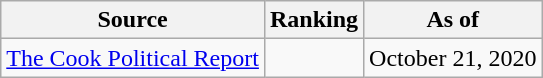<table class="wikitable" style="text-align:center">
<tr>
<th>Source</th>
<th>Ranking</th>
<th>As of</th>
</tr>
<tr>
<td align=left><a href='#'>The Cook Political Report</a></td>
<td></td>
<td>October 21, 2020</td>
</tr>
</table>
